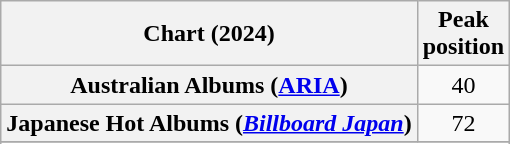<table class="wikitable sortable plainrowheaders" style="text-align:center">
<tr>
<th scope="col">Chart (2024)</th>
<th scope="col">Peak<br>position</th>
</tr>
<tr>
<th scope="row">Australian Albums (<a href='#'>ARIA</a>)</th>
<td>40</td>
</tr>
<tr>
<th scope="row">Japanese Hot Albums (<em><a href='#'>Billboard Japan</a></em>)</th>
<td>72</td>
</tr>
<tr>
</tr>
<tr>
</tr>
<tr>
</tr>
</table>
